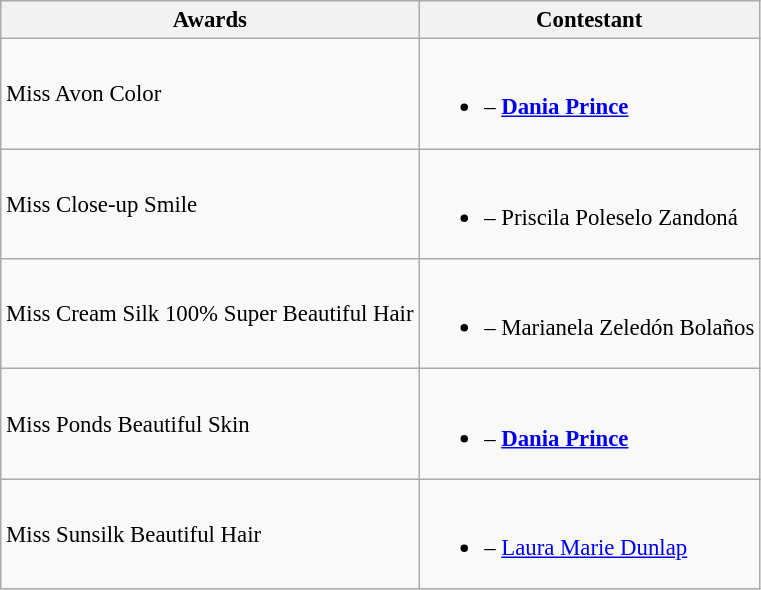<table class="wikitable sortable" style="font-size:95%;">
<tr>
<th>Awards</th>
<th>Contestant</th>
</tr>
<tr>
<td>Miss Avon Color</td>
<td><br><ul><li><strong></strong> – <strong><a href='#'>Dania Prince</a></strong></li></ul></td>
</tr>
<tr>
<td>Miss Close-up Smile</td>
<td><br><ul><li><strong></strong> – Priscila Poleselo Zandoná</li></ul></td>
</tr>
<tr>
<td>Miss Cream Silk 100% Super Beautiful Hair</td>
<td><br><ul><li><strong></strong> – Marianela Zeledón Bolaños</li></ul></td>
</tr>
<tr>
<td>Miss Ponds Beautiful Skin</td>
<td><br><ul><li><strong></strong> – <strong><a href='#'>Dania Prince</a></strong></li></ul></td>
</tr>
<tr>
<td>Miss Sunsilk Beautiful Hair</td>
<td><br><ul><li><strong></strong> – <a href='#'>Laura Marie Dunlap</a></li></ul></td>
</tr>
</table>
